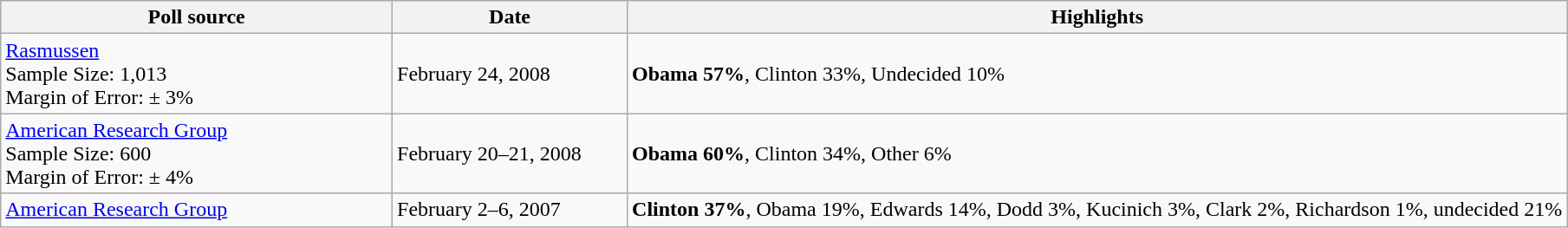<table class="wikitable sortable">
<tr>
<th width="25%">Poll source</th>
<th width="15%">Date</th>
<th width="60%">Highlights</th>
</tr>
<tr>
<td><a href='#'>Rasmussen</a><br>Sample Size: 1,013<br>
Margin of Error: ± 3%</td>
<td>February 24, 2008</td>
<td><strong>Obama 57%</strong>, Clinton 33%, Undecided 10%</td>
</tr>
<tr>
<td><a href='#'>American Research Group</a><br>Sample Size: 600<br>
Margin of Error: ± 4%</td>
<td>February 20–21, 2008</td>
<td><strong>Obama 60%</strong>, Clinton 34%, Other 6%</td>
</tr>
<tr>
<td><a href='#'>American Research Group</a></td>
<td>February 2–6, 2007</td>
<td><strong>Clinton 37%</strong>, Obama 19%, Edwards 14%, Dodd 3%, Kucinich 3%, Clark 2%, Richardson 1%, undecided 21%</td>
</tr>
</table>
